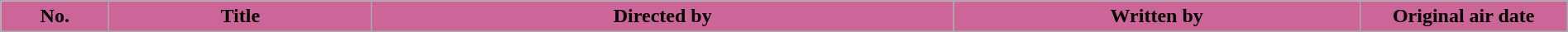<table class="wikitable plainrowheaders" style="width:100%; margin:auto;">
<tr>
<th scope="col" style="background-color: #CC6699; color: black; width:5em;">No.</th>
<th scope="col" style="background-color: #CC6699; color: black;">Title</th>
<th scope="col" style="background-color: #CC6699; color: black;">Directed by</th>
<th scope="col" style="background-color: #CC6699; color: black; width:20em;">Written by</th>
<th scope="col" style="background-color: #CC6699; color: black; width:10em;">Original air date<br>

</th>
</tr>
</table>
